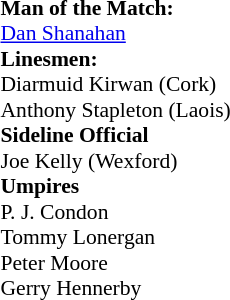<table width=100% style="font-size: 90%">
<tr>
<td><br><strong>Man of the Match:</strong>
<br> <a href='#'>Dan Shanahan</a><br><strong>Linesmen:</strong>
<br> Diarmuid Kirwan (Cork)
<br> Anthony Stapleton (Laois)<br><strong>Sideline Official</strong>
<br>Joe Kelly (Wexford)<br><strong>Umpires</strong>
<br>P. J. Condon
<br>Tommy Lonergan
<br>Peter Moore
<br>Gerry Hennerby</td>
</tr>
</table>
